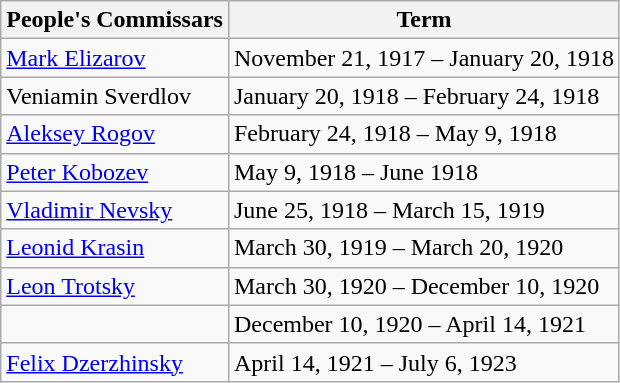<table class="wikitable">
<tr>
<th>People's Commissars</th>
<th>Term</th>
</tr>
<tr>
<td><a href='#'>Mark Elizarov</a></td>
<td>November 21, 1917 – January 20, 1918</td>
</tr>
<tr>
<td>Veniamin Sverdlov</td>
<td>January 20, 1918 – February 24, 1918</td>
</tr>
<tr>
<td><a href='#'>Aleksey Rogov</a></td>
<td>February 24, 1918 – May 9, 1918</td>
</tr>
<tr>
<td><a href='#'>Peter Kobozev</a></td>
<td>May 9, 1918 – June 1918</td>
</tr>
<tr>
<td><a href='#'>Vladimir Nevsky</a></td>
<td>June 25, 1918 – March 15, 1919</td>
</tr>
<tr>
<td><a href='#'>Leonid Krasin</a></td>
<td>March 30, 1919 – March 20, 1920</td>
</tr>
<tr>
<td><a href='#'>Leon Trotsky</a></td>
<td>March 30, 1920 – December 10, 1920</td>
</tr>
<tr>
<td></td>
<td>December 10, 1920 – April 14, 1921</td>
</tr>
<tr>
<td><a href='#'>Felix Dzerzhinsky</a></td>
<td>April 14, 1921 – July 6, 1923</td>
</tr>
</table>
